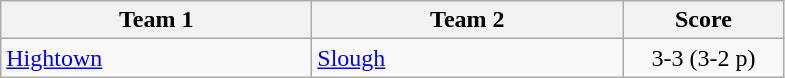<table class="wikitable" style="font-size: 100%">
<tr>
<th width=200>Team 1</th>
<th width=200>Team 2</th>
<th width=100>Score</th>
</tr>
<tr>
<td><a href='#'>Hightown</a></td>
<td><a href='#'>Slough</a></td>
<td align=center>3-3 (3-2 p)</td>
</tr>
</table>
